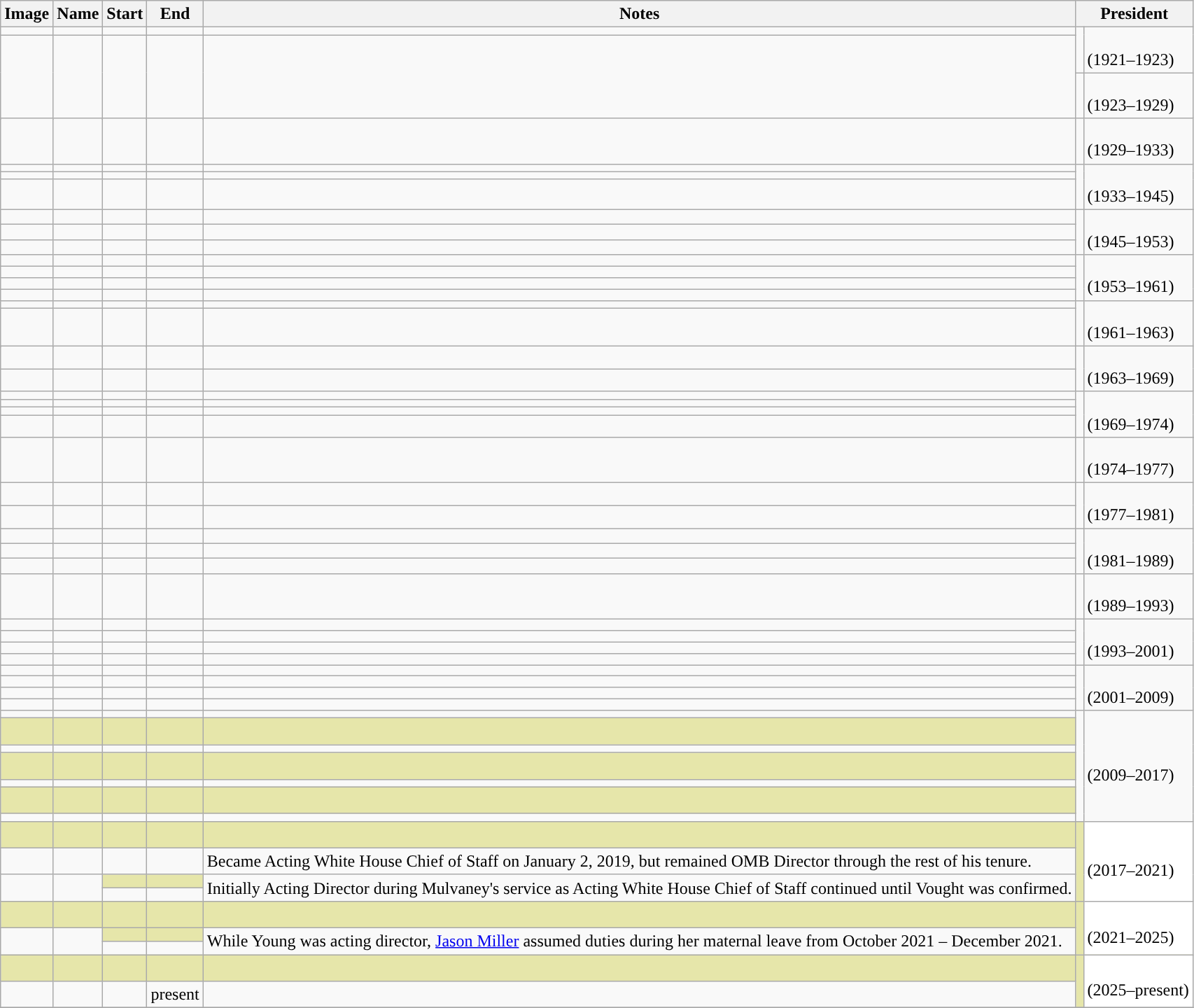<table class="wikitable sortable plainrowheaders">
<tr>
<th>Image</th>
<th>Name</th>
<th>Start</th>
<th>End</th>
<th class=unsortable>Notes</th>
<th colspan=2>President</th>
</tr>
<tr>
<td></td>
<td></td>
<td></td>
<td></td>
<td></td>
<td rowspan=2 style="background: "></td>
<td rowspan=2><br>(1921–1923)</td>
</tr>
<tr>
<td rowspan=3></td>
<td rowspan=3></td>
<td rowspan=3></td>
<td rowspan=3></td>
<td rowspan=3></td>
</tr>
<tr>
<td style="background: "></td>
<td><br>(1923–1929)</td>
</tr>
<tr>
<td rowspan=2 style="background: "></td>
<td rowspan=2><br>(1929–1933)</td>
</tr>
<tr>
<td></td>
<td></td>
<td></td>
<td></td>
<td></td>
</tr>
<tr>
<td></td>
<td></td>
<td></td>
<td></td>
<td></td>
<td rowspan=3 style="background: "></td>
<td rowspan=3><br>(1933–1945)</td>
</tr>
<tr>
<td></td>
<td></td>
<td></td>
<td></td>
<td></td>
</tr>
<tr>
<td rowspan=2></td>
<td rowspan=2></td>
<td rowspan=2></td>
<td rowspan=2></td>
<td rowspan=2></td>
</tr>
<tr>
<td rowspan=4 style="background: "></td>
<td rowspan=4><br>(1945–1953)</td>
</tr>
<tr>
<td></td>
<td></td>
<td></td>
<td></td>
<td></td>
</tr>
<tr>
<td></td>
<td></td>
<td></td>
<td></td>
<td></td>
</tr>
<tr>
<td></td>
<td></td>
<td></td>
<td></td>
<td></td>
</tr>
<tr>
<td></td>
<td></td>
<td></td>
<td></td>
<td></td>
<td rowspan=4 style="background: "></td>
<td rowspan=4><br>(1953–1961)</td>
</tr>
<tr>
<td></td>
<td></td>
<td></td>
<td></td>
<td></td>
</tr>
<tr>
<td></td>
<td></td>
<td></td>
<td></td>
<td></td>
</tr>
<tr>
<td></td>
<td></td>
<td></td>
<td></td>
<td></td>
</tr>
<tr>
<td></td>
<td></td>
<td></td>
<td></td>
<td></td>
<td rowspan=2 style="background: "></td>
<td rowspan=2><br>(1961–1963)</td>
</tr>
<tr>
<td rowspan=2></td>
<td rowspan=2></td>
<td rowspan=2></td>
<td rowspan=2></td>
<td rowspan=2></td>
</tr>
<tr>
<td rowspan=3 style="background: "></td>
<td rowspan=3><br>(1963–1969)</td>
</tr>
<tr>
<td></td>
<td></td>
<td></td>
<td></td>
<td></td>
</tr>
<tr>
<td></td>
<td></td>
<td></td>
<td></td>
<td></td>
</tr>
<tr>
<td></td>
<td></td>
<td></td>
<td></td>
<td></td>
<td rowspan=4 style="background: "></td>
<td rowspan=4><br>(1969–1974)</td>
</tr>
<tr>
<td></td>
<td></td>
<td></td>
<td></td>
<td></td>
</tr>
<tr>
<td></td>
<td></td>
<td></td>
<td></td>
<td></td>
</tr>
<tr>
<td rowspan=2></td>
<td rowspan=2></td>
<td rowspan=2></td>
<td rowspan=2></td>
<td rowspan=2></td>
</tr>
<tr>
<td rowspan=2 style="background: "></td>
<td rowspan=2><br>(1974–1977)</td>
</tr>
<tr>
<td></td>
<td></td>
<td></td>
<td></td>
<td></td>
</tr>
<tr>
<td></td>
<td></td>
<td></td>
<td></td>
<td></td>
<td rowspan=2 style="background: "></td>
<td rowspan=2><br>(1977–1981)</td>
</tr>
<tr>
<td></td>
<td></td>
<td></td>
<td></td>
<td></td>
</tr>
<tr>
<td></td>
<td></td>
<td></td>
<td></td>
<td></td>
<td rowspan=3 style="background: "></td>
<td rowspan=3><br>(1981–1989)</td>
</tr>
<tr>
<td></td>
<td></td>
<td></td>
<td></td>
<td></td>
</tr>
<tr>
<td></td>
<td></td>
<td></td>
<td></td>
<td></td>
</tr>
<tr>
<td></td>
<td></td>
<td></td>
<td></td>
<td></td>
<td style="background: "></td>
<td><br>(1989–1993)</td>
</tr>
<tr>
<td></td>
<td></td>
<td></td>
<td></td>
<td></td>
<td rowspan=4 style="background: "></td>
<td rowspan=4><br>(1993–2001)</td>
</tr>
<tr>
<td></td>
<td></td>
<td></td>
<td></td>
<td></td>
</tr>
<tr>
<td></td>
<td></td>
<td></td>
<td></td>
<td></td>
</tr>
<tr>
<td></td>
<td></td>
<td></td>
<td></td>
<td></td>
</tr>
<tr>
<td></td>
<td></td>
<td></td>
<td></td>
<td></td>
<td rowspan=4 style="background: "></td>
<td rowspan=4><br>(2001–2009)</td>
</tr>
<tr>
<td></td>
<td></td>
<td></td>
<td></td>
<td></td>
</tr>
<tr>
<td></td>
<td></td>
<td></td>
<td></td>
<td></td>
</tr>
<tr>
<td></td>
<td></td>
<td></td>
<td></td>
<td></td>
</tr>
<tr>
<td></td>
<td></td>
<td></td>
<td></td>
<td></td>
<td rowspan=7 style="background: "></td>
<td rowspan=7><br>(2009–2017)</td>
</tr>
<tr bgcolor="#e6e6aa">
<td></td>
<td><br></td>
<td></td>
<td></td>
<td></td>
</tr>
<tr>
<td></td>
<td></td>
<td></td>
<td></td>
<td></td>
</tr>
<tr bgcolor="#e6e6aa">
<td></td>
<td><br></td>
<td></td>
<td></td>
<td></td>
</tr>
<tr>
<td></td>
<td></td>
<td></td>
<td></td>
<td></td>
</tr>
<tr bgcolor="#e6e6aa">
<td></td>
<td><br></td>
<td></td>
<td></td>
<td></td>
</tr>
<tr>
<td></td>
<td></td>
<td></td>
<td></td>
<td></td>
</tr>
<tr bgcolor="#e6e6aa">
<td></td>
<td><br></td>
<td></td>
<td></td>
<td></td>
<td rowspan=4 style="background: "></td>
<td rowspan=4 bgcolor="#ffffff"><br>(2017–2021)</td>
</tr>
<tr>
<td></td>
<td></td>
<td></td>
<td><br></td>
<td> Became Acting White House Chief of Staff on January 2, 2019, but remained OMB Director through the rest of his tenure.</td>
</tr>
<tr>
<td rowspan=2></td>
<td rowspan=2></td>
<td style="background-color:#E6E6AA;"></td>
<td style="background-color:#E6E6AA;"></td>
<td rowspan=2>Initially Acting Director during Mulvaney's service as Acting White House Chief of Staff continued until Vought was confirmed.</td>
</tr>
<tr>
<td></td>
<td></td>
</tr>
<tr bgcolor="#e6e6aa">
<td></td>
<td><br></td>
<td></td>
<td></td>
<td></td>
<td rowspan=3 style="background: "></td>
<td rowspan=3 bgcolor="#ffffff"><br>(2021–2025)</td>
</tr>
<tr>
<td rowspan=2></td>
<td rowspan=2></td>
<td style="background-color:#E6E6AA;"></td>
<td style="background-color:#E6E6AA;"></td>
<td rowspan=2> While Young was acting director, <a href='#'>Jason Miller</a> assumed duties during her maternal leave from October 2021 – December 2021.</td>
</tr>
<tr>
<td></td>
<td></td>
</tr>
<tr bgcolor="#e6e6aa">
<td></td>
<td><br></td>
<td></td>
<td></td>
<td></td>
<td rowspan=2 style="background: "></td>
<td rowspan=2 bgcolor="#ffffff"><br>(2025–present)</td>
</tr>
<tr>
<td></td>
<td></td>
<td></td>
<td>present</td>
<td></td>
</tr>
<tr>
</tr>
</table>
